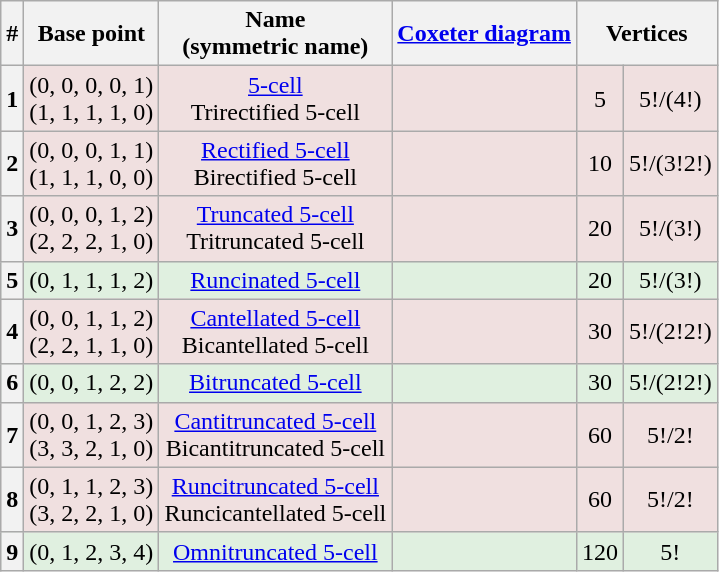<table class="wikitable">
<tr>
<th>#</th>
<th>Base point</th>
<th>Name<br>(symmetric name)</th>
<th><a href='#'>Coxeter diagram</a></th>
<th colspan=2>Vertices</th>
</tr>
<tr BGCOLOR="#f0e0e0" align=center>
<th>1</th>
<td>(0, 0, 0, 0, 1)<br>(1, 1, 1, 1, 0)</td>
<td><a href='#'>5-cell</a><br>Trirectified 5-cell</td>
<td><br></td>
<td>5</td>
<td>5!/(4!)</td>
</tr>
<tr BGCOLOR="#f0e0e0" align=center>
<th>2</th>
<td>(0, 0, 0, 1, 1)<br>(1, 1, 1, 0, 0)</td>
<td><a href='#'>Rectified 5-cell</a><br>Birectified 5-cell</td>
<td><br></td>
<td>10</td>
<td>5!/(3!2!)</td>
</tr>
<tr BGCOLOR="#f0e0e0" align=center>
<th>3</th>
<td>(0, 0, 0, 1, 2)<br>(2, 2, 2, 1, 0)</td>
<td><a href='#'>Truncated 5-cell</a><br>Tritruncated 5-cell</td>
<td><br></td>
<td>20</td>
<td>5!/(3!)</td>
</tr>
<tr BGCOLOR="#e0f0e0" align=center>
<th>5</th>
<td>(0, 1, 1, 1, 2)</td>
<td><a href='#'>Runcinated 5-cell</a></td>
<td></td>
<td>20</td>
<td>5!/(3!)</td>
</tr>
<tr BGCOLOR="#f0e0e0" align=center>
<th>4</th>
<td>(0, 0, 1, 1, 2)<br>(2, 2, 1, 1, 0)</td>
<td><a href='#'>Cantellated 5-cell</a><br>Bicantellated 5-cell</td>
<td><br></td>
<td>30</td>
<td>5!/(2!2!)</td>
</tr>
<tr BGCOLOR="#e0f0e0" align=center>
<th>6</th>
<td>(0, 0, 1, 2, 2)</td>
<td><a href='#'>Bitruncated 5-cell</a></td>
<td></td>
<td>30</td>
<td>5!/(2!2!)</td>
</tr>
<tr BGCOLOR="#f0e0e0" align=center>
<th>7</th>
<td>(0, 0, 1, 2, 3)<br>(3, 3, 2, 1, 0)</td>
<td><a href='#'>Cantitruncated 5-cell</a><br>Bicantitruncated 5-cell</td>
<td><br></td>
<td>60</td>
<td>5!/2!</td>
</tr>
<tr BGCOLOR="#f0e0e0" align=center>
<th>8</th>
<td>(0, 1, 1, 2, 3)<br>(3, 2, 2, 1, 0)</td>
<td><a href='#'>Runcitruncated 5-cell</a><br>Runcicantellated 5-cell</td>
<td><br></td>
<td>60</td>
<td>5!/2!</td>
</tr>
<tr BGCOLOR="#e0f0e0" align=center>
<th>9</th>
<td>(0, 1, 2, 3, 4)</td>
<td><a href='#'>Omnitruncated 5-cell</a></td>
<td></td>
<td>120</td>
<td>5!</td>
</tr>
</table>
